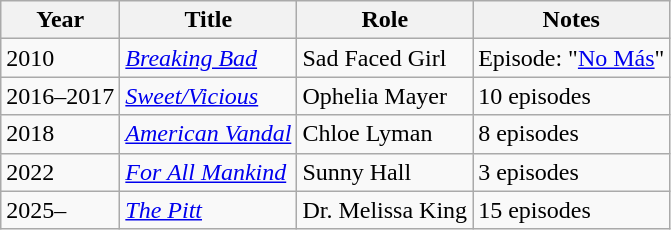<table class="wikitable">
<tr>
<th>Year</th>
<th>Title</th>
<th>Role</th>
<th>Notes</th>
</tr>
<tr>
<td>2010</td>
<td><em><a href='#'>Breaking Bad</a></em></td>
<td>Sad Faced Girl</td>
<td>Episode: "<a href='#'>No Más</a>"</td>
</tr>
<tr>
<td>2016–2017</td>
<td><em><a href='#'>Sweet/Vicious</a></em></td>
<td>Ophelia Mayer</td>
<td>10 episodes</td>
</tr>
<tr>
<td>2018</td>
<td><em><a href='#'>American Vandal</a></em></td>
<td>Chloe Lyman</td>
<td>8 episodes</td>
</tr>
<tr>
<td>2022</td>
<td><em><a href='#'>For All Mankind</a></em></td>
<td>Sunny Hall</td>
<td>3 episodes</td>
</tr>
<tr>
<td>2025–</td>
<td><em><a href='#'>The Pitt</a></em></td>
<td>Dr. Melissa King</td>
<td>15 episodes</td>
</tr>
</table>
